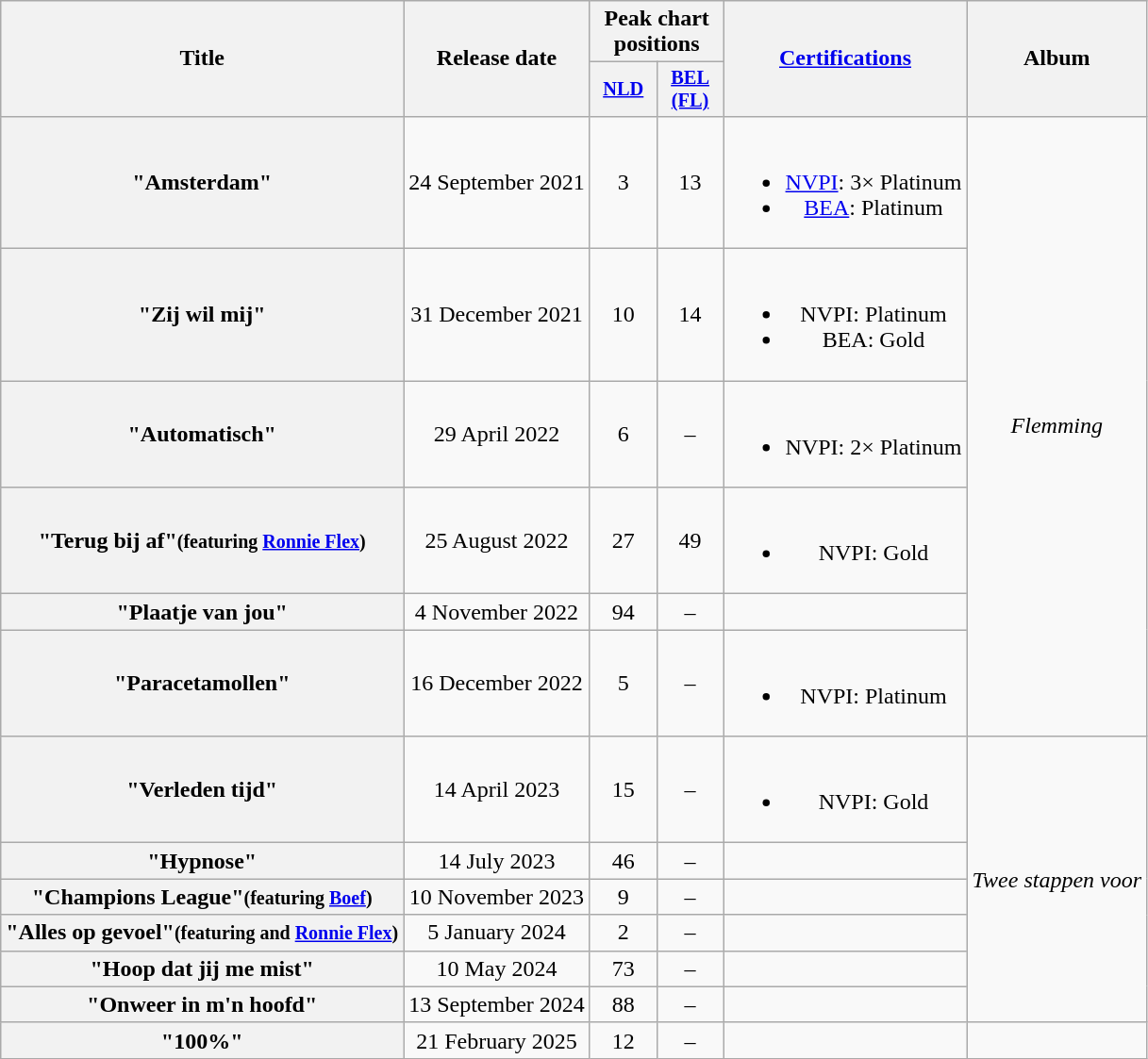<table class="wikitable plainrowheaders" style="text-align:center;">
<tr>
<th scope="col" rowspan="2">Title</th>
<th scope="col" rowspan="2">Release date</th>
<th scope="col" colspan="2">Peak chart positions</th>
<th scope="col" rowspan="2"><a href='#'>Certifications</a></th>
<th scope="col" rowspan="2">Album</th>
</tr>
<tr>
<th scope="col" style="width:3em;font-size:85%;"><a href='#'>NLD</a><br></th>
<th scope="col" style="width:3em;font-size:85%;"><a href='#'>BEL<br>(FL)</a><br></th>
</tr>
<tr>
<th scope="row">"Amsterdam"</th>
<td>24 September 2021</td>
<td>3</td>
<td>13</td>
<td><br><ul><li><a href='#'>NVPI</a>: 3× Platinum</li><li><a href='#'>BEA</a>: Platinum</li></ul></td>
<td rowspan=6><em>Flemming</em></td>
</tr>
<tr>
<th scope="row">"Zij wil mij"</th>
<td>31 December 2021</td>
<td>10</td>
<td>14</td>
<td><br><ul><li>NVPI: Platinum</li><li>BEA: Gold</li></ul></td>
</tr>
<tr>
<th scope="row">"Automatisch"</th>
<td>29 April 2022</td>
<td>6</td>
<td>–</td>
<td><br><ul><li>NVPI: 2× Platinum</li></ul></td>
</tr>
<tr>
<th scope="row">"Terug bij af"<small>(featuring <a href='#'>Ronnie Flex</a>)</small></th>
<td>25 August 2022</td>
<td>27</td>
<td>49</td>
<td><br><ul><li>NVPI: Gold</li></ul></td>
</tr>
<tr>
<th scope="row">"Plaatje van jou"</th>
<td>4 November 2022</td>
<td>94</td>
<td>–</td>
<td></td>
</tr>
<tr>
<th scope="row">"Paracetamollen"</th>
<td>16 December 2022</td>
<td>5</td>
<td>–</td>
<td><br><ul><li>NVPI: Platinum</li></ul></td>
</tr>
<tr>
<th scope="row">"Verleden tijd"</th>
<td>14 April 2023</td>
<td>15</td>
<td>–</td>
<td><br><ul><li>NVPI: Gold</li></ul></td>
<td rowspan=6><em>Twee stappen voor</em></td>
</tr>
<tr>
<th scope="row">"Hypnose"</th>
<td>14 July 2023</td>
<td>46</td>
<td>–</td>
<td></td>
</tr>
<tr>
<th scope="row">"Champions League"<small>(featuring <a href='#'>Boef</a>)</small></th>
<td>10 November 2023</td>
<td>9</td>
<td>–</td>
<td></td>
</tr>
<tr>
<th scope="row">"Alles op gevoel"<small>(featuring  and <a href='#'>Ronnie Flex</a>)</small></th>
<td>5 January 2024</td>
<td>2</td>
<td>–</td>
<td></td>
</tr>
<tr>
<th scope="row">"Hoop dat jij me mist"</th>
<td>10 May 2024</td>
<td>73</td>
<td>–</td>
<td></td>
</tr>
<tr>
<th scope="row">"Onweer in m'n hoofd"</th>
<td>13 September 2024</td>
<td>88</td>
<td>–</td>
<td></td>
</tr>
<tr>
<th scope="row">"100%"<br></th>
<td>21 February 2025</td>
<td>12</td>
<td>–</td>
<td></td>
<td></td>
</tr>
</table>
